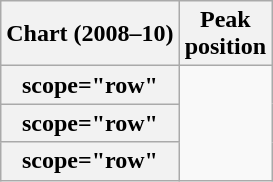<table class="wikitable sortable plainrowheaders">
<tr>
<th>Chart (2008–10)</th>
<th>Peak<br>position</th>
</tr>
<tr>
<th>scope="row"</th>
</tr>
<tr>
<th>scope="row"</th>
</tr>
<tr>
<th>scope="row"</th>
</tr>
</table>
